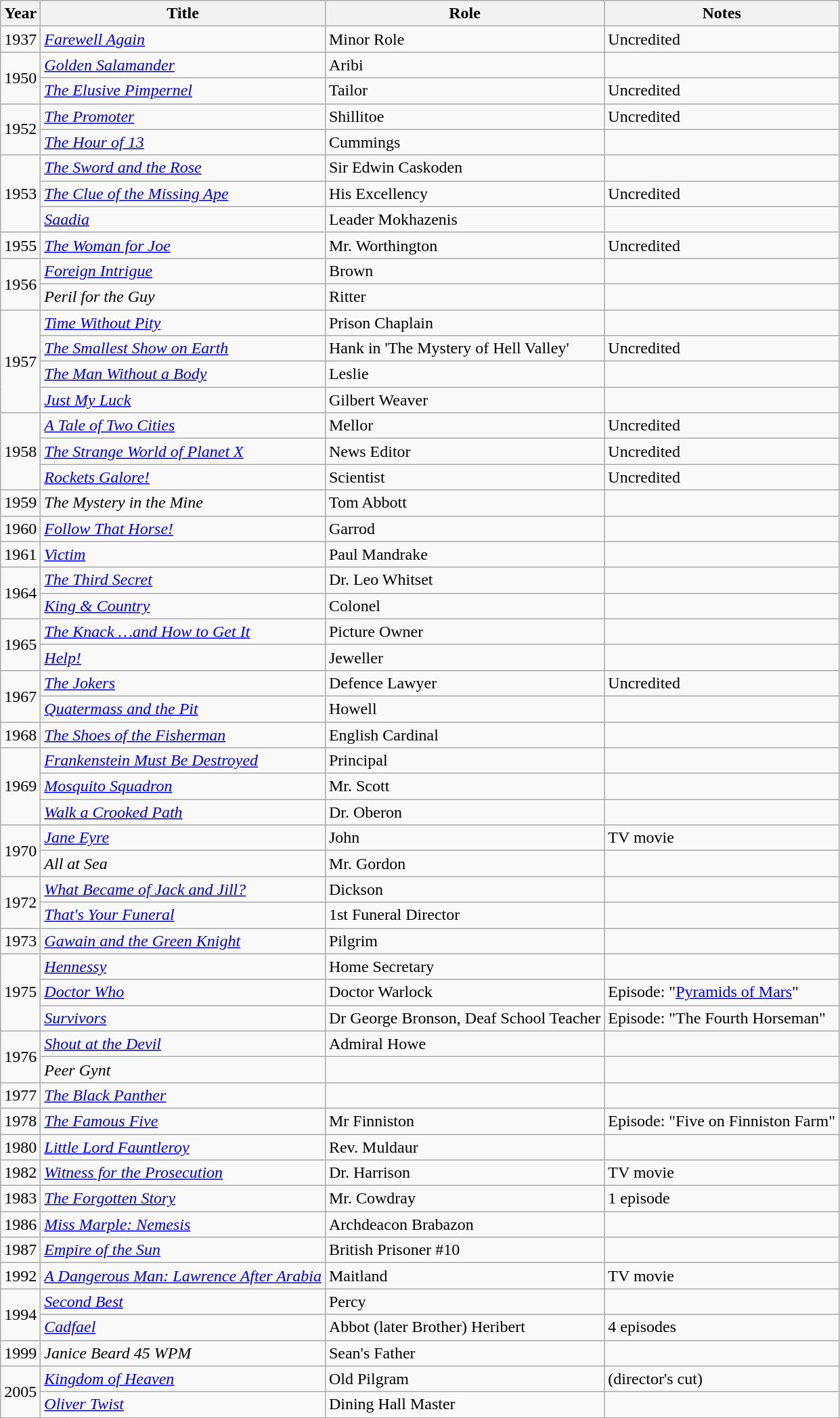<table class="wikitable">
<tr>
<th>Year</th>
<th>Title</th>
<th>Role</th>
<th>Notes</th>
</tr>
<tr>
<td>1937</td>
<td><em><a href='#'>Farewell Again</a></em></td>
<td>Minor Role</td>
<td>Uncredited</td>
</tr>
<tr>
<td rowspan=2>1950</td>
<td><em><a href='#'>Golden Salamander</a></em></td>
<td>Aribi</td>
<td></td>
</tr>
<tr>
<td><em><a href='#'>The Elusive Pimpernel</a></em></td>
<td>Tailor</td>
<td>Uncredited</td>
</tr>
<tr>
<td rowspan=2>1952</td>
<td><em><a href='#'>The Promoter</a></em></td>
<td>Shillitoe</td>
<td>Uncredited</td>
</tr>
<tr>
<td><em><a href='#'>The Hour of 13</a></em></td>
<td>Cummings</td>
<td></td>
</tr>
<tr>
<td rowspan=3>1953</td>
<td><em><a href='#'>The Sword and the Rose</a></em></td>
<td>Sir Edwin Caskoden</td>
<td></td>
</tr>
<tr>
<td><em><a href='#'>The Clue of the Missing Ape</a></em></td>
<td>His Excellency</td>
<td>Uncredited</td>
</tr>
<tr>
<td><em><a href='#'>Saadia</a></em></td>
<td>Leader Mokhazenis</td>
<td></td>
</tr>
<tr>
<td>1955</td>
<td><em><a href='#'>The Woman for Joe</a></em></td>
<td>Mr. Worthington</td>
<td>Uncredited</td>
</tr>
<tr>
<td rowspan=2>1956</td>
<td><em><a href='#'>Foreign Intrigue</a></em></td>
<td>Brown</td>
<td></td>
</tr>
<tr>
<td><em>Peril for the Guy</em></td>
<td>Ritter</td>
<td></td>
</tr>
<tr>
<td rowspan=4>1957</td>
<td><em><a href='#'>Time Without Pity</a></em></td>
<td>Prison Chaplain</td>
<td></td>
</tr>
<tr>
<td><em><a href='#'>The Smallest Show on Earth</a></em></td>
<td>Hank in 'The Mystery of Hell Valley'</td>
<td>Uncredited</td>
</tr>
<tr>
<td><em><a href='#'>The Man Without a Body</a></em></td>
<td>Leslie</td>
<td></td>
</tr>
<tr>
<td><em><a href='#'>Just My Luck</a></em></td>
<td>Gilbert Weaver</td>
<td></td>
</tr>
<tr>
<td rowspan=3>1958</td>
<td><em><a href='#'>A Tale of Two Cities</a></em></td>
<td>Mellor</td>
<td>Uncredited</td>
</tr>
<tr>
<td><em><a href='#'>The Strange World of Planet X</a></em></td>
<td>News Editor</td>
<td>Uncredited</td>
</tr>
<tr>
<td><em><a href='#'>Rockets Galore!</a></em></td>
<td>Scientist</td>
<td>Uncredited</td>
</tr>
<tr>
<td>1959</td>
<td><em>The Mystery in the Mine</em></td>
<td>Tom Abbott</td>
<td></td>
</tr>
<tr>
<td>1960</td>
<td><em><a href='#'>Follow That Horse!</a></em></td>
<td>Garrod</td>
<td></td>
</tr>
<tr>
<td>1961</td>
<td><em><a href='#'>Victim</a></em></td>
<td>Paul Mandrake</td>
<td></td>
</tr>
<tr>
<td rowspan=2>1964</td>
<td><em><a href='#'>The Third Secret</a></em></td>
<td>Dr. Leo Whitset</td>
<td></td>
</tr>
<tr>
<td><em><a href='#'>King & Country</a></em></td>
<td>Colonel</td>
<td></td>
</tr>
<tr>
<td rowspan=2>1965</td>
<td><em><a href='#'>The Knack …and How to Get It</a></em></td>
<td>Picture Owner</td>
<td></td>
</tr>
<tr>
<td><em><a href='#'>Help!</a></em></td>
<td>Jeweller</td>
<td></td>
</tr>
<tr>
<td rowspan=2>1967</td>
<td><em><a href='#'>The Jokers</a></em></td>
<td>Defence Lawyer</td>
<td>Uncredited</td>
</tr>
<tr>
<td><em><a href='#'>Quatermass and the Pit</a></em></td>
<td>Howell</td>
<td></td>
</tr>
<tr>
<td>1968</td>
<td><em><a href='#'>The Shoes of the Fisherman</a></em></td>
<td>English Cardinal</td>
<td></td>
</tr>
<tr>
<td rowspan=3>1969</td>
<td><em><a href='#'>Frankenstein Must Be Destroyed</a></em></td>
<td>Principal</td>
<td></td>
</tr>
<tr>
<td><em><a href='#'>Mosquito Squadron</a></em></td>
<td>Mr. Scott</td>
<td></td>
</tr>
<tr>
<td><em><a href='#'>Walk a Crooked Path</a></em></td>
<td>Dr. Oberon</td>
<td></td>
</tr>
<tr>
<td rowspan=2>1970</td>
<td><em><a href='#'>Jane Eyre</a></em></td>
<td>John</td>
<td>TV movie</td>
</tr>
<tr>
<td><em>All at Sea</em></td>
<td>Mr. Gordon</td>
<td></td>
</tr>
<tr>
<td rowspan=2>1972</td>
<td><em><a href='#'>What Became of Jack and Jill?</a></em></td>
<td>Dickson</td>
<td></td>
</tr>
<tr>
<td><em><a href='#'>That's Your Funeral</a></em></td>
<td>1st Funeral Director</td>
<td></td>
</tr>
<tr>
<td>1973</td>
<td><em><a href='#'>Gawain and the Green Knight</a></em></td>
<td>Pilgrim</td>
<td></td>
</tr>
<tr>
<td rowspan=3>1975</td>
<td><em><a href='#'>Hennessy</a></em></td>
<td>Home Secretary</td>
<td></td>
</tr>
<tr>
<td><em><a href='#'>Doctor Who</a></em></td>
<td>Doctor Warlock</td>
<td>Episode: "<a href='#'>Pyramids of Mars</a>"</td>
</tr>
<tr>
<td><em><a href='#'>Survivors</a></em></td>
<td>Dr George Bronson, Deaf School Teacher</td>
<td>Episode: "The Fourth Horseman"</td>
</tr>
<tr>
<td rowspan=2>1976</td>
<td><em><a href='#'>Shout at the Devil</a></em></td>
<td>Admiral Howe</td>
<td></td>
</tr>
<tr>
<td><em>Peer Gynt</em></td>
<td></td>
<td></td>
</tr>
<tr>
<td>1977</td>
<td><em><a href='#'>The Black Panther</a></em></td>
<td></td>
<td></td>
</tr>
<tr>
<td>1978</td>
<td><em><a href='#'>The Famous Five</a></em></td>
<td>Mr Finniston</td>
<td>Episode: "Five on Finniston Farm"</td>
</tr>
<tr>
<td>1980</td>
<td><em><a href='#'>Little Lord Fauntleroy</a></em></td>
<td>Rev. Muldaur</td>
<td></td>
</tr>
<tr>
<td>1982</td>
<td><em><a href='#'>Witness for the Prosecution</a></em></td>
<td>Dr. Harrison</td>
<td>TV movie</td>
</tr>
<tr>
<td>1983</td>
<td><em><a href='#'>The Forgotten Story</a></em></td>
<td>Mr. Cowdray</td>
<td>1 episode</td>
</tr>
<tr>
<td>1986</td>
<td><em><a href='#'>Miss Marple: Nemesis</a></em></td>
<td>Archdeacon Brabazon</td>
</tr>
<tr>
<td>1987</td>
<td><em><a href='#'>Empire of the Sun</a></em></td>
<td>British Prisoner #10</td>
<td></td>
</tr>
<tr>
<td>1992</td>
<td><em><a href='#'>A Dangerous Man: Lawrence After Arabia</a></em></td>
<td>Maitland</td>
<td>TV movie</td>
</tr>
<tr>
<td rowspan=2>1994</td>
<td><em><a href='#'>Second Best</a></em></td>
<td>Percy</td>
<td></td>
</tr>
<tr>
<td><em><a href='#'>Cadfael</a></em></td>
<td>Abbot (later Brother) Heribert</td>
<td>4 episodes</td>
</tr>
<tr>
<td>1999</td>
<td><em>Janice Beard 45 WPM</em></td>
<td>Sean's Father</td>
<td></td>
</tr>
<tr>
<td rowspan=2>2005</td>
<td><em><a href='#'>Kingdom of Heaven</a></em></td>
<td>Old Pilgram</td>
<td>(director's cut)</td>
</tr>
<tr>
<td><em><a href='#'>Oliver Twist</a></em></td>
<td>Dining Hall Master</td>
<td></td>
</tr>
</table>
